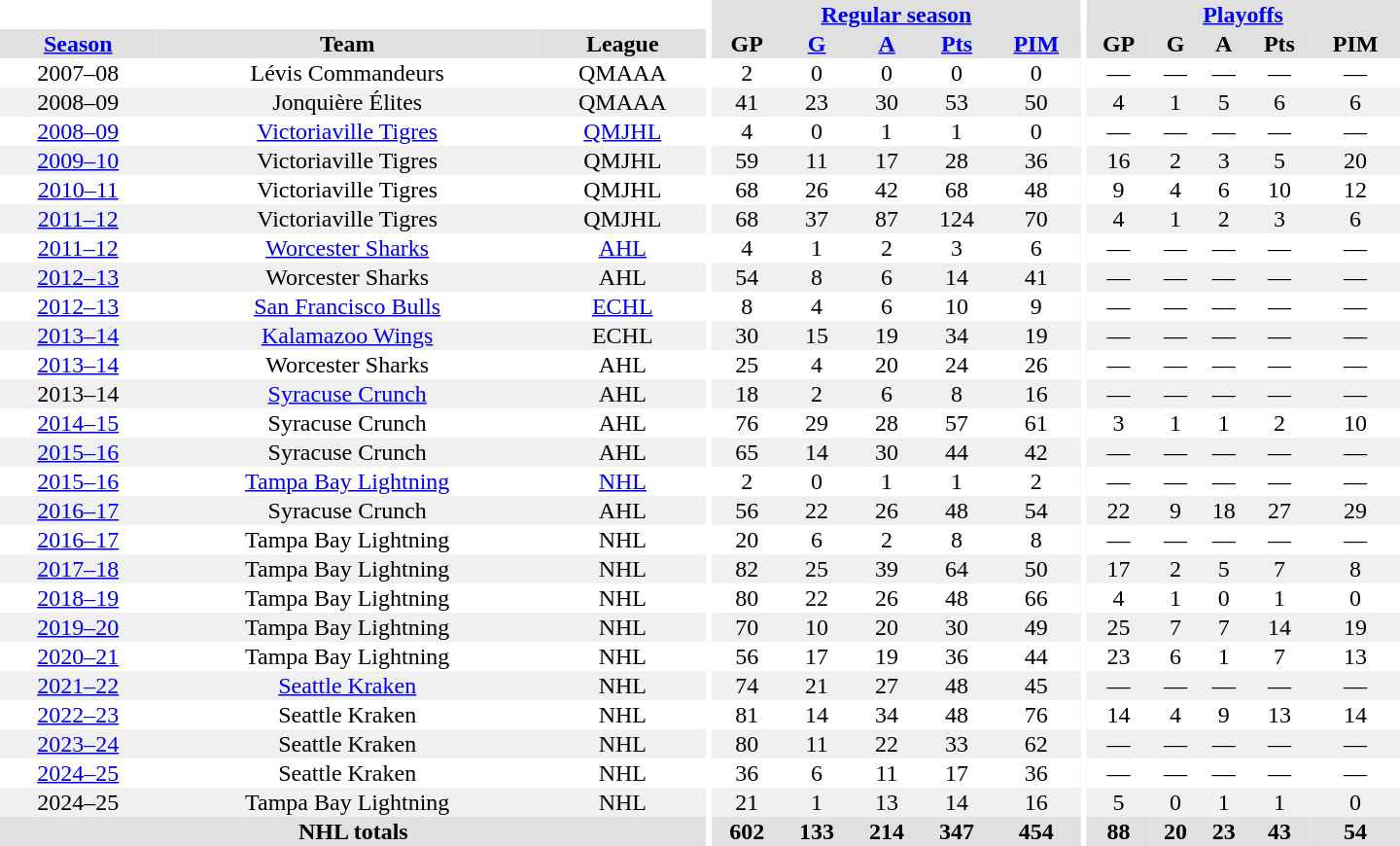<table border="0" cellpadding="1" cellspacing="0" style="text-align:center; width:60em">
<tr bgcolor="#e0e0e0">
<th colspan="3" bgcolor="#ffffff"></th>
<th rowspan="100" bgcolor="#ffffff"></th>
<th colspan="5"><a href='#'>Regular season</a></th>
<th rowspan="100" bgcolor="#ffffff"></th>
<th colspan="5"><a href='#'>Playoffs</a></th>
</tr>
<tr bgcolor="#e0e0e0">
<th><a href='#'>Season</a></th>
<th>Team</th>
<th>League</th>
<th>GP</th>
<th><a href='#'>G</a></th>
<th><a href='#'>A</a></th>
<th><a href='#'>Pts</a></th>
<th><a href='#'>PIM</a></th>
<th>GP</th>
<th>G</th>
<th>A</th>
<th>Pts</th>
<th>PIM</th>
</tr>
<tr>
<td>2007–08</td>
<td>Lévis Commandeurs</td>
<td>QMAAA</td>
<td>2</td>
<td>0</td>
<td>0</td>
<td>0</td>
<td>0</td>
<td>—</td>
<td>—</td>
<td>—</td>
<td>—</td>
<td>—</td>
</tr>
<tr bgcolor="#f0f0f0">
<td>2008–09</td>
<td>Jonquière Élites</td>
<td>QMAAA</td>
<td>41</td>
<td>23</td>
<td>30</td>
<td>53</td>
<td>50</td>
<td>4</td>
<td>1</td>
<td>5</td>
<td>6</td>
<td>6</td>
</tr>
<tr>
<td><a href='#'>2008–09</a></td>
<td><a href='#'>Victoriaville Tigres</a></td>
<td><a href='#'>QMJHL</a></td>
<td>4</td>
<td>0</td>
<td>1</td>
<td>1</td>
<td>0</td>
<td>—</td>
<td>—</td>
<td>—</td>
<td>—</td>
<td>—</td>
</tr>
<tr bgcolor="#f0f0f0">
<td><a href='#'>2009–10</a></td>
<td>Victoriaville Tigres</td>
<td>QMJHL</td>
<td>59</td>
<td>11</td>
<td>17</td>
<td>28</td>
<td>36</td>
<td>16</td>
<td>2</td>
<td>3</td>
<td>5</td>
<td>20</td>
</tr>
<tr>
<td><a href='#'>2010–11</a></td>
<td>Victoriaville Tigres</td>
<td>QMJHL</td>
<td>68</td>
<td>26</td>
<td>42</td>
<td>68</td>
<td>48</td>
<td>9</td>
<td>4</td>
<td>6</td>
<td>10</td>
<td>12</td>
</tr>
<tr bgcolor="#f0f0f0">
<td><a href='#'>2011–12</a></td>
<td>Victoriaville Tigres</td>
<td>QMJHL</td>
<td>68</td>
<td>37</td>
<td>87</td>
<td>124</td>
<td>70</td>
<td>4</td>
<td>1</td>
<td>2</td>
<td>3</td>
<td>6</td>
</tr>
<tr>
<td><a href='#'>2011–12</a></td>
<td><a href='#'>Worcester Sharks</a></td>
<td><a href='#'>AHL</a></td>
<td>4</td>
<td>1</td>
<td>2</td>
<td>3</td>
<td>6</td>
<td>—</td>
<td>—</td>
<td>—</td>
<td>—</td>
<td>—</td>
</tr>
<tr bgcolor="#f0f0f0">
<td><a href='#'>2012–13</a></td>
<td>Worcester Sharks</td>
<td>AHL</td>
<td>54</td>
<td>8</td>
<td>6</td>
<td>14</td>
<td>41</td>
<td>—</td>
<td>—</td>
<td>—</td>
<td>—</td>
<td>—</td>
</tr>
<tr>
<td><a href='#'>2012–13</a></td>
<td><a href='#'>San Francisco Bulls</a></td>
<td><a href='#'>ECHL</a></td>
<td>8</td>
<td>4</td>
<td>6</td>
<td>10</td>
<td>9</td>
<td>—</td>
<td>—</td>
<td>—</td>
<td>—</td>
<td>—</td>
</tr>
<tr bgcolor="#f0f0f0">
<td><a href='#'>2013–14</a></td>
<td><a href='#'>Kalamazoo Wings</a></td>
<td>ECHL</td>
<td>30</td>
<td>15</td>
<td>19</td>
<td>34</td>
<td>19</td>
<td>—</td>
<td>—</td>
<td>—</td>
<td>—</td>
<td>—</td>
</tr>
<tr>
<td><a href='#'>2013–14</a></td>
<td>Worcester Sharks</td>
<td>AHL</td>
<td>25</td>
<td>4</td>
<td>20</td>
<td>24</td>
<td>26</td>
<td>—</td>
<td>—</td>
<td>—</td>
<td>—</td>
<td>—</td>
</tr>
<tr bgcolor="#f0f0f0">
<td>2013–14</td>
<td><a href='#'>Syracuse Crunch</a></td>
<td>AHL</td>
<td>18</td>
<td>2</td>
<td>6</td>
<td>8</td>
<td>16</td>
<td>—</td>
<td>—</td>
<td>—</td>
<td>—</td>
<td>—</td>
</tr>
<tr>
<td><a href='#'>2014–15</a></td>
<td>Syracuse Crunch</td>
<td>AHL</td>
<td>76</td>
<td>29</td>
<td>28</td>
<td>57</td>
<td>61</td>
<td>3</td>
<td>1</td>
<td>1</td>
<td>2</td>
<td>10</td>
</tr>
<tr bgcolor="#f0f0f0">
<td><a href='#'>2015–16</a></td>
<td>Syracuse Crunch</td>
<td>AHL</td>
<td>65</td>
<td>14</td>
<td>30</td>
<td>44</td>
<td>42</td>
<td>—</td>
<td>—</td>
<td>—</td>
<td>—</td>
<td>—</td>
</tr>
<tr>
<td><a href='#'>2015–16</a></td>
<td><a href='#'>Tampa Bay Lightning</a></td>
<td><a href='#'>NHL</a></td>
<td>2</td>
<td>0</td>
<td>1</td>
<td>1</td>
<td>2</td>
<td>—</td>
<td>—</td>
<td>—</td>
<td>—</td>
<td>—</td>
</tr>
<tr bgcolor="#f0f0f0">
<td><a href='#'>2016–17</a></td>
<td>Syracuse Crunch</td>
<td>AHL</td>
<td>56</td>
<td>22</td>
<td>26</td>
<td>48</td>
<td>54</td>
<td>22</td>
<td>9</td>
<td>18</td>
<td>27</td>
<td>29</td>
</tr>
<tr>
<td><a href='#'>2016–17</a></td>
<td>Tampa Bay Lightning</td>
<td>NHL</td>
<td>20</td>
<td>6</td>
<td>2</td>
<td>8</td>
<td>8</td>
<td>—</td>
<td>—</td>
<td>—</td>
<td>—</td>
<td>—</td>
</tr>
<tr bgcolor="#f0f0f0">
<td><a href='#'>2017–18</a></td>
<td>Tampa Bay Lightning</td>
<td>NHL</td>
<td>82</td>
<td>25</td>
<td>39</td>
<td>64</td>
<td>50</td>
<td>17</td>
<td>2</td>
<td>5</td>
<td>7</td>
<td>8</td>
</tr>
<tr>
<td><a href='#'>2018–19</a></td>
<td>Tampa Bay Lightning</td>
<td>NHL</td>
<td>80</td>
<td>22</td>
<td>26</td>
<td>48</td>
<td>66</td>
<td>4</td>
<td>1</td>
<td>0</td>
<td>1</td>
<td>0</td>
</tr>
<tr bgcolor="#f0f0f0">
<td><a href='#'>2019–20</a></td>
<td>Tampa Bay Lightning</td>
<td>NHL</td>
<td>70</td>
<td>10</td>
<td>20</td>
<td>30</td>
<td>49</td>
<td>25</td>
<td>7</td>
<td>7</td>
<td>14</td>
<td>19</td>
</tr>
<tr>
<td><a href='#'>2020–21</a></td>
<td>Tampa Bay Lightning</td>
<td>NHL</td>
<td>56</td>
<td>17</td>
<td>19</td>
<td>36</td>
<td>44</td>
<td>23</td>
<td>6</td>
<td>1</td>
<td>7</td>
<td>13</td>
</tr>
<tr bgcolor="#f0f0f0">
<td><a href='#'>2021–22</a></td>
<td><a href='#'>Seattle Kraken</a></td>
<td>NHL</td>
<td>74</td>
<td>21</td>
<td>27</td>
<td>48</td>
<td>45</td>
<td>—</td>
<td>—</td>
<td>—</td>
<td>—</td>
<td>—</td>
</tr>
<tr>
<td><a href='#'>2022–23</a></td>
<td>Seattle Kraken</td>
<td>NHL</td>
<td>81</td>
<td>14</td>
<td>34</td>
<td>48</td>
<td>76</td>
<td>14</td>
<td>4</td>
<td>9</td>
<td>13</td>
<td>14</td>
</tr>
<tr bgcolor="#f0f0f0">
<td><a href='#'>2023–24</a></td>
<td>Seattle Kraken</td>
<td>NHL</td>
<td>80</td>
<td>11</td>
<td>22</td>
<td>33</td>
<td>62</td>
<td>—</td>
<td>—</td>
<td>—</td>
<td>—</td>
<td>—</td>
</tr>
<tr>
<td><a href='#'>2024–25</a></td>
<td>Seattle Kraken</td>
<td>NHL</td>
<td>36</td>
<td>6</td>
<td>11</td>
<td>17</td>
<td>36</td>
<td>—</td>
<td>—</td>
<td>—</td>
<td>—</td>
<td>—</td>
</tr>
<tr bgcolor="#f0f0f0">
<td>2024–25</td>
<td>Tampa Bay Lightning</td>
<td>NHL</td>
<td>21</td>
<td>1</td>
<td>13</td>
<td>14</td>
<td>16</td>
<td>5</td>
<td>0</td>
<td>1</td>
<td>1</td>
<td>0</td>
</tr>
<tr bgcolor="#e0e0e0">
<th colspan="3">NHL totals</th>
<th>602</th>
<th>133</th>
<th>214</th>
<th>347</th>
<th>454</th>
<th>88</th>
<th>20</th>
<th>23</th>
<th>43</th>
<th>54</th>
</tr>
</table>
